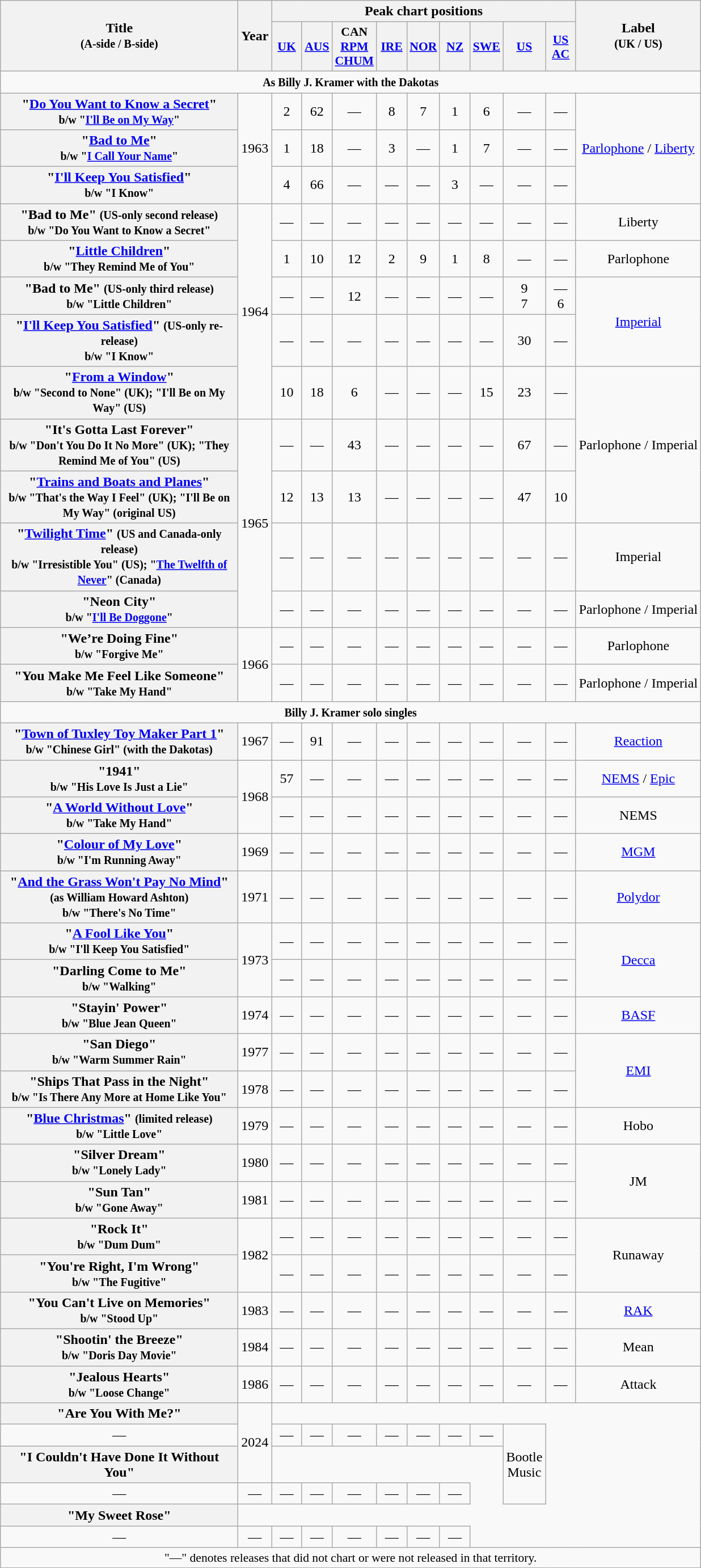<table class="wikitable plainrowheaders" style="text-align:center;">
<tr>
<th rowspan="2" scope="col" style="width:17em;">Title<br><small>(A-side / B-side)</small></th>
<th rowspan="2" scope="col" style="width:2em;">Year</th>
<th colspan="9">Peak chart positions</th>
<th rowspan="2">Label<br><small>(UK / US)</small></th>
</tr>
<tr>
<th scope="col" style="width:2em;font-size:90%;"><a href='#'>UK</a><br></th>
<th scope="col" style="width:2em;font-size:90%;"><a href='#'>AUS</a><br></th>
<th scope="col" style="width:2em;font-size:90%;">CAN<br><a href='#'>RPM</a><br><a href='#'>CHUM</a></th>
<th scope="col" style="width:2em;font-size:90%;"><a href='#'>IRE</a><br></th>
<th scope="col" style="width:2em;font-size:90%;"><a href='#'>NOR</a><br></th>
<th scope="col" style="width:2em;font-size:90%;"><a href='#'>NZ</a><br></th>
<th scope="col" style="width:2em;font-size:90%;"><a href='#'>SWE</a><br></th>
<th scope="col" style="width:2em;font-size:90%;"><a href='#'>US</a><br></th>
<th scope="col" style="width:2em;font-size:90%;"><a href='#'>US AC</a><br></th>
</tr>
<tr>
<td colspan="12" align="center"><small><strong>As Billy J. Kramer with the Dakotas</strong></small></td>
</tr>
<tr>
<th scope="row">"<a href='#'>Do You Want to Know a Secret</a>"<br><small>b/w "<a href='#'>I'll Be on My Way</a>"</small></th>
<td rowspan="3">1963</td>
<td>2</td>
<td>62</td>
<td>—</td>
<td>8</td>
<td>7</td>
<td>1</td>
<td>6</td>
<td>—</td>
<td>—</td>
<td rowspan="3"><a href='#'>Parlophone</a> / <a href='#'>Liberty</a></td>
</tr>
<tr>
<th scope="row">"<a href='#'>Bad to Me</a>"<br><small>b/w "<a href='#'>I Call Your Name</a>"</small></th>
<td>1</td>
<td>18</td>
<td>—</td>
<td>3</td>
<td>—</td>
<td>1</td>
<td>7</td>
<td>—</td>
<td>—</td>
</tr>
<tr>
<th scope="row">"<a href='#'>I'll Keep You Satisfied</a>"<br><small>b/w "I Know"</small></th>
<td>4</td>
<td>66</td>
<td>—</td>
<td>—</td>
<td>—</td>
<td>3</td>
<td>—</td>
<td>—</td>
<td>—</td>
</tr>
<tr>
<th scope="row">"Bad to Me" <small>(US-only second release)</small><br><small>b/w "Do You Want to Know a Secret"</small></th>
<td rowspan="5">1964</td>
<td>—</td>
<td>—</td>
<td>—</td>
<td>—</td>
<td>—</td>
<td>—</td>
<td>—</td>
<td>—</td>
<td>—</td>
<td>Liberty</td>
</tr>
<tr>
<th scope="row">"<a href='#'>Little Children</a>"<br><small>b/w "They Remind Me of You"</small></th>
<td>1</td>
<td>10</td>
<td>12</td>
<td>2</td>
<td>9</td>
<td>1</td>
<td>8</td>
<td>—</td>
<td>—</td>
<td>Parlophone</td>
</tr>
<tr>
<th scope="row">"Bad to Me" <small>(US-only third release)</small><br><small>b/w "Little Children"</small></th>
<td>—</td>
<td>—</td>
<td>12</td>
<td>—</td>
<td>—</td>
<td>—</td>
<td>—</td>
<td>9<br>7</td>
<td>—<br>6</td>
<td rowspan="2"><a href='#'>Imperial</a></td>
</tr>
<tr>
<th scope="row">"<a href='#'>I'll Keep You Satisfied</a>" <small>(US-only re-release)</small><br><small>b/w "I Know"</small></th>
<td>—</td>
<td>—</td>
<td>—</td>
<td>—</td>
<td>—</td>
<td>—</td>
<td>—</td>
<td>30</td>
<td>—</td>
</tr>
<tr>
<th scope="row">"<a href='#'>From a Window</a>"<br><small>b/w "Second to None" (UK); "I'll Be on My Way" (US)</small></th>
<td>10</td>
<td>18</td>
<td>6</td>
<td>—</td>
<td>—</td>
<td>—</td>
<td>15</td>
<td>23</td>
<td>—</td>
<td rowspan="3">Parlophone / Imperial</td>
</tr>
<tr>
<th scope="row">"It's Gotta Last Forever"<br><small>b/w "Don't You Do It No More" (UK); "They Remind Me of You" (US)</small></th>
<td rowspan="4">1965</td>
<td>—</td>
<td>—</td>
<td>43</td>
<td>—</td>
<td>—</td>
<td>—</td>
<td>—</td>
<td>67</td>
<td>—</td>
</tr>
<tr>
<th scope="row">"<a href='#'>Trains and Boats and Planes</a>"<br><small>b/w "That's the Way I Feel" (UK); "I'll Be on My Way" (original US)</small></th>
<td>12</td>
<td>13</td>
<td>13</td>
<td>—</td>
<td>—</td>
<td>—</td>
<td>—</td>
<td>47</td>
<td>10</td>
</tr>
<tr>
<th scope="row">"<a href='#'>Twilight Time</a>" <small>(US and Canada-only release)</small><br><small>b/w "Irresistible You" (US); "<a href='#'>The Twelfth of Never</a>" (Canada)</small></th>
<td>—</td>
<td>—</td>
<td>—</td>
<td>—</td>
<td>—</td>
<td>—</td>
<td>—</td>
<td>—</td>
<td>—</td>
<td>Imperial</td>
</tr>
<tr>
<th scope="row">"Neon City"<br><small>b/w "<a href='#'>I'll Be Doggone</a>"</small></th>
<td>—</td>
<td>—</td>
<td>—</td>
<td>—</td>
<td>—</td>
<td>—</td>
<td>—</td>
<td>—</td>
<td>—</td>
<td>Parlophone / Imperial</td>
</tr>
<tr>
<th scope="row">"We’re Doing Fine"<br><small>b/w "Forgive Me"</small></th>
<td rowspan="2">1966</td>
<td>—</td>
<td>—</td>
<td>—</td>
<td>—</td>
<td>—</td>
<td>—</td>
<td>—</td>
<td>—</td>
<td>—</td>
<td>Parlophone</td>
</tr>
<tr>
<th scope="row">"You Make Me Feel Like Someone"<br><small>b/w "Take My Hand"</small></th>
<td>—</td>
<td>—</td>
<td>—</td>
<td>—</td>
<td>—</td>
<td>—</td>
<td>—</td>
<td>—</td>
<td>—</td>
<td>Parlophone / Imperial</td>
</tr>
<tr>
<td colspan="12" align="center"><small><strong>Billy J. Kramer solo singles</strong></small></td>
</tr>
<tr>
<th scope="row">"<a href='#'>Town of Tuxley Toy Maker Part 1</a>"<br><small>b/w "Chinese Girl" (with the Dakotas)</small></th>
<td>1967</td>
<td>—</td>
<td>91</td>
<td>—</td>
<td>—</td>
<td>—</td>
<td>—</td>
<td>—</td>
<td>—</td>
<td>—</td>
<td><a href='#'>Reaction</a></td>
</tr>
<tr>
<th scope="row">"1941"<br><small>b/w "His Love Is Just a Lie"</small></th>
<td rowspan="2">1968</td>
<td>57</td>
<td>—</td>
<td>—</td>
<td>—</td>
<td>—</td>
<td>—</td>
<td>—</td>
<td>—</td>
<td>—</td>
<td><a href='#'>NEMS</a> / <a href='#'>Epic</a></td>
</tr>
<tr>
<th scope="row">"<a href='#'>A World Without Love</a>"<br><small>b/w "Take My Hand"</small></th>
<td>—</td>
<td>—</td>
<td>—</td>
<td>—</td>
<td>—</td>
<td>—</td>
<td>—</td>
<td>—</td>
<td>—</td>
<td>NEMS</td>
</tr>
<tr>
<th scope="row">"<a href='#'>Colour of My Love</a>"<br><small>b/w "I'm Running Away"</small></th>
<td>1969</td>
<td>—</td>
<td>—</td>
<td>—</td>
<td>—</td>
<td>—</td>
<td>—</td>
<td>—</td>
<td>—</td>
<td>—</td>
<td><a href='#'>MGM</a></td>
</tr>
<tr>
<th scope="row">"<a href='#'>And the Grass Won't Pay No Mind</a>" <small>(as William Howard Ashton)</small><br><small>b/w "There's No Time"</small></th>
<td>1971</td>
<td>—</td>
<td>—</td>
<td>—</td>
<td>—</td>
<td>—</td>
<td>—</td>
<td>—</td>
<td>—</td>
<td>—</td>
<td><a href='#'>Polydor</a></td>
</tr>
<tr>
<th scope="row">"<a href='#'>A Fool Like You</a>"<br><small>b/w "I'll Keep You Satisfied"</small></th>
<td rowspan="2">1973</td>
<td>—</td>
<td>—</td>
<td>—</td>
<td>—</td>
<td>—</td>
<td>—</td>
<td>—</td>
<td>—</td>
<td>—</td>
<td rowspan="2"><a href='#'>Decca</a></td>
</tr>
<tr>
<th scope="row">"Darling Come to Me"<br><small>b/w "Walking"</small></th>
<td>—</td>
<td>—</td>
<td>—</td>
<td>—</td>
<td>—</td>
<td>—</td>
<td>—</td>
<td>—</td>
<td>—</td>
</tr>
<tr>
<th scope="row">"Stayin' Power"<br><small>b/w "Blue Jean Queen"</small></th>
<td>1974</td>
<td>—</td>
<td>—</td>
<td>—</td>
<td>—</td>
<td>—</td>
<td>—</td>
<td>—</td>
<td>—</td>
<td>—</td>
<td><a href='#'>BASF</a></td>
</tr>
<tr>
<th scope="row">"San Diego"<br><small>b/w "Warm Summer Rain"</small></th>
<td>1977</td>
<td>—</td>
<td>—</td>
<td>—</td>
<td>—</td>
<td>—</td>
<td>—</td>
<td>—</td>
<td>—</td>
<td>—</td>
<td rowspan="2"><a href='#'>EMI</a></td>
</tr>
<tr>
<th scope="row">"Ships That Pass in the Night"<br><small>b/w "Is There Any More at Home Like You"</small></th>
<td>1978</td>
<td>—</td>
<td>—</td>
<td>—</td>
<td>—</td>
<td>—</td>
<td>—</td>
<td>—</td>
<td>—</td>
<td>—</td>
</tr>
<tr>
<th scope="row">"<a href='#'>Blue Christmas</a>" <small>(limited release)</small><br><small>b/w "Little Love"</small></th>
<td>1979</td>
<td>—</td>
<td>—</td>
<td>—</td>
<td>—</td>
<td>—</td>
<td>—</td>
<td>—</td>
<td>—</td>
<td>—</td>
<td>Hobo</td>
</tr>
<tr>
<th scope="row">"Silver Dream"<br><small>b/w "Lonely Lady"</small></th>
<td>1980</td>
<td>—</td>
<td>—</td>
<td>—</td>
<td>—</td>
<td>—</td>
<td>—</td>
<td>—</td>
<td>—</td>
<td>—</td>
<td rowspan="2">JM</td>
</tr>
<tr>
<th scope="row">"Sun Tan"<br><small>b/w "Gone Away"</small></th>
<td>1981</td>
<td>—</td>
<td>—</td>
<td>—</td>
<td>—</td>
<td>—</td>
<td>—</td>
<td>—</td>
<td>—</td>
<td>—</td>
</tr>
<tr>
<th scope="row">"Rock It"<br><small>b/w "Dum Dum"</small></th>
<td rowspan="2">1982</td>
<td>—</td>
<td>—</td>
<td>—</td>
<td>—</td>
<td>—</td>
<td>—</td>
<td>—</td>
<td>—</td>
<td>—</td>
<td rowspan="2">Runaway</td>
</tr>
<tr>
<th scope="row">"You're Right, I'm Wrong"<br><small>b/w "The Fugitive"</small></th>
<td>—</td>
<td>—</td>
<td>—</td>
<td>—</td>
<td>—</td>
<td>—</td>
<td>—</td>
<td>—</td>
<td>—</td>
</tr>
<tr>
<th scope="row">"You Can't Live on Memories"<br><small>b/w "Stood Up"</small></th>
<td>1983</td>
<td>—</td>
<td>—</td>
<td>—</td>
<td>—</td>
<td>—</td>
<td>—</td>
<td>—</td>
<td>—</td>
<td>—</td>
<td><a href='#'>RAK</a></td>
</tr>
<tr>
<th scope="row">"Shootin' the Breeze"<br><small>b/w "Doris Day Movie"</small></th>
<td>1984</td>
<td>—</td>
<td>—</td>
<td>—</td>
<td>—</td>
<td>—</td>
<td>—</td>
<td>—</td>
<td>—</td>
<td>—</td>
<td>Mean</td>
</tr>
<tr>
<th scope="row">"Jealous Hearts"<br><small>b/w "Loose Change"</small></th>
<td>1986</td>
<td>—</td>
<td>—</td>
<td>—</td>
<td>—</td>
<td>—</td>
<td>—</td>
<td>—</td>
<td>—</td>
<td>—</td>
<td>Attack</td>
</tr>
<tr>
<th scope="row">"Are You With Me?"<br></th>
<td rowspan="3">2024</td>
</tr>
<tr>
<td>—</td>
<td>—</td>
<td>—</td>
<td>—</td>
<td>—</td>
<td>—</td>
<td>—</td>
<td>—</td>
<td rowspan="3">Bootle Music</td>
</tr>
<tr>
<th scope="row">"I Couldn't Have Done It Without You"<br></th>
</tr>
<tr>
<td>—</td>
<td>—</td>
<td>—</td>
<td>—</td>
<td>—</td>
<td>—</td>
<td>—</td>
<td>—</td>
</tr>
<tr>
<th scope="row">"My Sweet Rose"<br></th>
</tr>
<tr>
<td>—</td>
<td>—</td>
<td>—</td>
<td>—</td>
<td>—</td>
<td>—</td>
<td>—</td>
<td>—</td>
</tr>
<tr>
<td colspan="12" style="font-size:90%">"—" denotes releases that did not chart or were not released in that territory.</td>
</tr>
</table>
